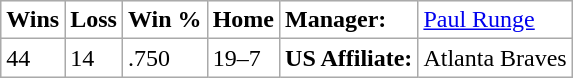<table class="wikitable">
<tr bgcolor="#FFFFFF">
<td><strong>Wins</strong></td>
<td><strong>Loss</strong></td>
<td><strong>Win %</strong></td>
<td><strong>Home</strong></td>
<td><strong>Manager:</strong></td>
<td><a href='#'>Paul Runge</a></td>
</tr>
<tr bgcolor="#FFFFFF">
<td>44</td>
<td>14</td>
<td>.750</td>
<td>19–7</td>
<td><strong>US Affiliate:</strong></td>
<td>Atlanta Braves</td>
</tr>
</table>
